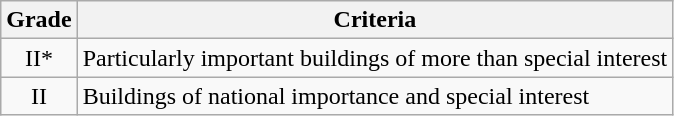<table class="wikitable">
<tr>
<th>Grade</th>
<th>Criteria</th>
</tr>
<tr>
<td align="center" >II*</td>
<td>Particularly important buildings of more than special interest</td>
</tr>
<tr>
<td align="center" >II</td>
<td>Buildings of national importance and special interest</td>
</tr>
</table>
